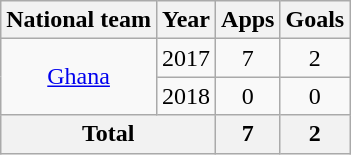<table class="wikitable" style="text-align:center">
<tr>
<th>National team</th>
<th>Year</th>
<th>Apps</th>
<th>Goals</th>
</tr>
<tr>
<td rowspan="2"><a href='#'>Ghana</a></td>
<td>2017</td>
<td>7</td>
<td>2</td>
</tr>
<tr>
<td>2018</td>
<td>0</td>
<td>0</td>
</tr>
<tr>
<th colspan=2>Total</th>
<th>7</th>
<th>2</th>
</tr>
</table>
